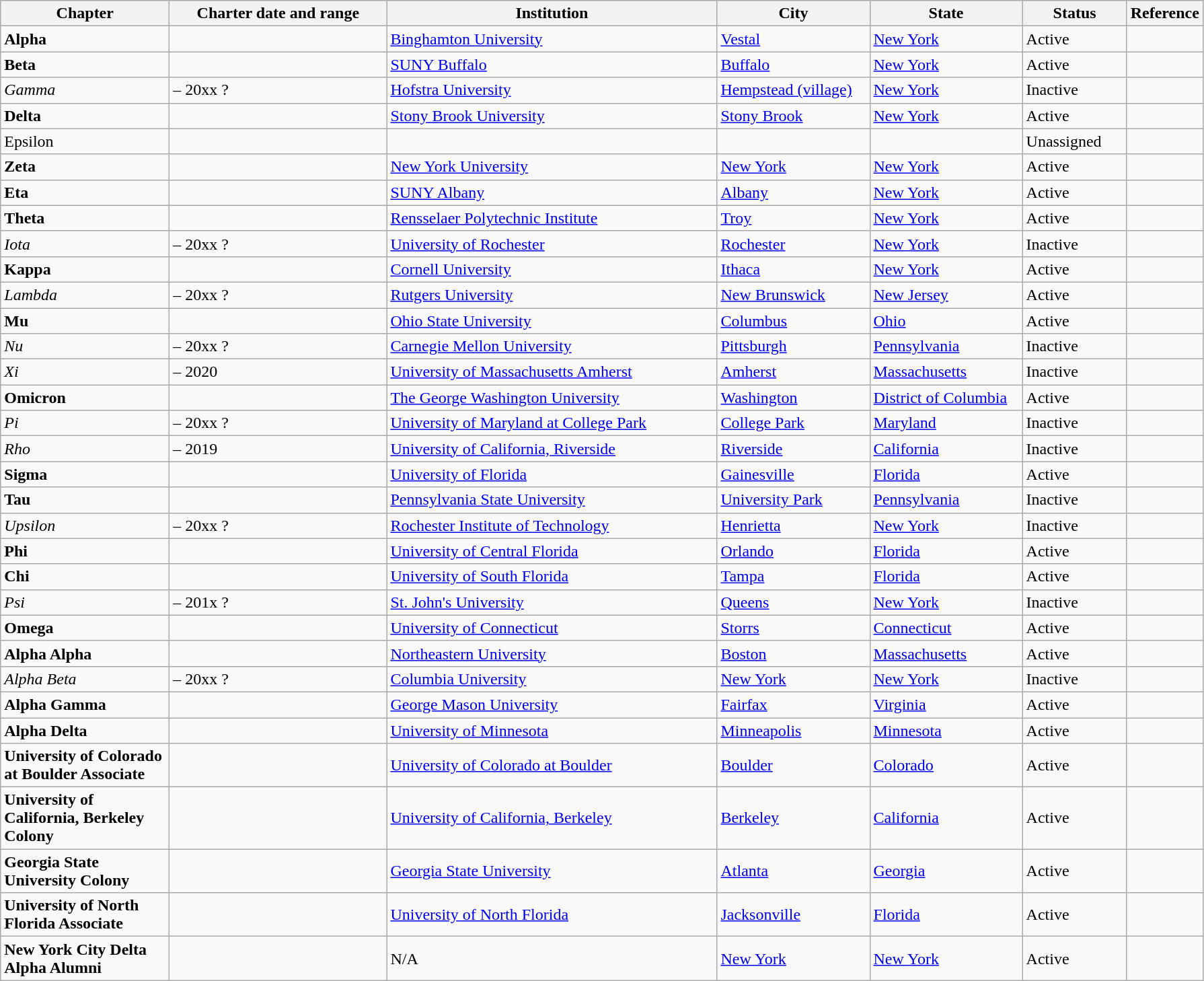<table class="wikitable sortable">
<tr>
<th style="width:10em;">Chapter</th>
<th style="width:13em;">Charter date and range</th>
<th style="width:20em;">Institution</th>
<th style="width:9em;">City</th>
<th style="width:9em;">State</th>
<th style="width:6em;">Status</th>
<th style="width:4em;">Reference</th>
</tr>
<tr>
<td><strong>Alpha</strong></td>
<td></td>
<td><a href='#'>Binghamton University</a></td>
<td><a href='#'>Vestal</a></td>
<td><a href='#'>New York</a></td>
<td>Active</td>
<td></td>
</tr>
<tr>
<td><strong>Beta</strong></td>
<td></td>
<td><a href='#'>SUNY Buffalo</a></td>
<td><a href='#'>Buffalo</a></td>
<td><a href='#'>New York</a></td>
<td>Active</td>
<td></td>
</tr>
<tr>
<td><em>Gamma</em></td>
<td> – 20xx ?</td>
<td><a href='#'>Hofstra University</a></td>
<td><a href='#'>Hempstead (village)</a></td>
<td><a href='#'>New York</a></td>
<td>Inactive</td>
<td></td>
</tr>
<tr>
<td><strong>Delta</strong></td>
<td></td>
<td><a href='#'>Stony Brook University</a></td>
<td><a href='#'>Stony Brook</a></td>
<td><a href='#'>New York</a></td>
<td>Active</td>
<td></td>
</tr>
<tr>
<td>Epsilon</td>
<td></td>
<td></td>
<td></td>
<td></td>
<td>Unassigned</td>
<td></td>
</tr>
<tr>
<td><strong>Zeta</strong></td>
<td></td>
<td><a href='#'>New York University</a></td>
<td><a href='#'>New York</a></td>
<td><a href='#'>New York</a></td>
<td>Active</td>
<td></td>
</tr>
<tr>
<td><strong>Eta</strong></td>
<td></td>
<td><a href='#'>SUNY Albany</a></td>
<td><a href='#'>Albany</a></td>
<td><a href='#'>New York</a></td>
<td>Active</td>
<td></td>
</tr>
<tr>
<td><strong>Theta</strong></td>
<td></td>
<td><a href='#'>Rensselaer Polytechnic Institute</a></td>
<td><a href='#'>Troy</a></td>
<td><a href='#'>New York</a></td>
<td>Active</td>
<td></td>
</tr>
<tr>
<td><em>Iota</em></td>
<td> – 20xx ?</td>
<td><a href='#'>University of Rochester</a></td>
<td><a href='#'>Rochester</a></td>
<td><a href='#'>New York</a></td>
<td>Inactive</td>
<td></td>
</tr>
<tr>
<td><strong>Kappa</strong></td>
<td></td>
<td><a href='#'>Cornell University</a></td>
<td><a href='#'>Ithaca</a></td>
<td><a href='#'>New York</a></td>
<td>Active</td>
<td></td>
</tr>
<tr>
<td><em>Lambda</em></td>
<td> – 20xx ?</td>
<td><a href='#'>Rutgers University</a></td>
<td><a href='#'>New Brunswick</a></td>
<td><a href='#'>New Jersey</a></td>
<td>Active</td>
<td></td>
</tr>
<tr>
<td><strong>Mu</strong></td>
<td></td>
<td><a href='#'>Ohio State University</a></td>
<td><a href='#'>Columbus</a></td>
<td><a href='#'>Ohio</a></td>
<td>Active</td>
<td></td>
</tr>
<tr>
<td><em>Nu</em></td>
<td> – 20xx ?</td>
<td><a href='#'>Carnegie Mellon University</a></td>
<td><a href='#'>Pittsburgh</a></td>
<td><a href='#'>Pennsylvania</a></td>
<td>Inactive</td>
<td></td>
</tr>
<tr>
<td><em>Xi</em></td>
<td> – 2020</td>
<td><a href='#'>University of Massachusetts Amherst</a></td>
<td><a href='#'>Amherst</a></td>
<td><a href='#'>Massachusetts</a></td>
<td>Inactive</td>
<td></td>
</tr>
<tr>
<td><strong>Omicron</strong></td>
<td></td>
<td><a href='#'>The George Washington University</a></td>
<td><a href='#'>Washington</a></td>
<td><a href='#'>District of Columbia</a></td>
<td>Active</td>
<td></td>
</tr>
<tr>
<td><em>Pi</em></td>
<td> – 20xx ?</td>
<td><a href='#'>University of Maryland at College Park</a></td>
<td><a href='#'>College Park</a></td>
<td><a href='#'>Maryland</a></td>
<td>Inactive</td>
<td></td>
</tr>
<tr>
<td><em>Rho</em></td>
<td> – 2019</td>
<td><a href='#'>University of California, Riverside</a></td>
<td><a href='#'>Riverside</a></td>
<td><a href='#'>California</a></td>
<td>Inactive</td>
<td></td>
</tr>
<tr>
<td><strong>Sigma</strong></td>
<td></td>
<td><a href='#'>University of Florida</a></td>
<td><a href='#'>Gainesville</a></td>
<td><a href='#'>Florida</a></td>
<td>Active</td>
<td></td>
</tr>
<tr>
<td><strong>Tau</strong></td>
<td></td>
<td><a href='#'>Pennsylvania State University</a></td>
<td><a href='#'>University Park</a></td>
<td><a href='#'>Pennsylvania</a></td>
<td>Inactive</td>
<td></td>
</tr>
<tr>
<td><em>Upsilon</em></td>
<td> – 20xx ?</td>
<td><a href='#'>Rochester Institute of Technology</a></td>
<td><a href='#'>Henrietta</a></td>
<td><a href='#'>New York</a></td>
<td>Inactive</td>
<td></td>
</tr>
<tr>
<td><strong>Phi</strong></td>
<td></td>
<td><a href='#'>University of Central Florida</a></td>
<td><a href='#'>Orlando</a></td>
<td><a href='#'>Florida</a></td>
<td>Active</td>
<td></td>
</tr>
<tr>
<td><strong>Chi</strong></td>
<td></td>
<td><a href='#'>University of South Florida</a></td>
<td><a href='#'>Tampa</a></td>
<td><a href='#'>Florida</a></td>
<td>Active</td>
<td></td>
</tr>
<tr>
<td><em>Psi</em></td>
<td> – 201x ?</td>
<td><a href='#'>St. John's University</a></td>
<td><a href='#'>Queens</a></td>
<td><a href='#'>New York</a></td>
<td>Inactive</td>
<td></td>
</tr>
<tr>
<td><strong>Omega</strong></td>
<td></td>
<td><a href='#'>University of Connecticut</a></td>
<td><a href='#'>Storrs</a></td>
<td><a href='#'>Connecticut</a></td>
<td>Active</td>
<td></td>
</tr>
<tr>
<td><strong>Alpha Alpha</strong></td>
<td></td>
<td><a href='#'>Northeastern University</a></td>
<td><a href='#'>Boston</a></td>
<td><a href='#'>Massachusetts</a></td>
<td>Active</td>
<td></td>
</tr>
<tr>
<td><em>Alpha Beta</em></td>
<td> – 20xx ?</td>
<td><a href='#'>Columbia University</a></td>
<td><a href='#'>New York</a></td>
<td><a href='#'>New York</a></td>
<td>Inactive</td>
<td></td>
</tr>
<tr>
<td><strong>Alpha Gamma</strong></td>
<td></td>
<td><a href='#'>George Mason University</a></td>
<td><a href='#'>Fairfax</a></td>
<td><a href='#'>Virginia</a></td>
<td>Active</td>
<td></td>
</tr>
<tr>
<td><strong>Alpha Delta</strong></td>
<td></td>
<td><a href='#'>University of Minnesota</a></td>
<td><a href='#'>Minneapolis</a></td>
<td><a href='#'>Minnesota</a></td>
<td>Active</td>
<td></td>
</tr>
<tr>
<td><strong>University of Colorado at Boulder Associate</strong></td>
<td></td>
<td><a href='#'>University of Colorado at Boulder</a></td>
<td><a href='#'>Boulder</a></td>
<td><a href='#'>Colorado</a></td>
<td>Active</td>
<td></td>
</tr>
<tr>
<td><strong>University of California, Berkeley Colony</strong></td>
<td></td>
<td><a href='#'>University of California, Berkeley</a></td>
<td><a href='#'>Berkeley</a></td>
<td><a href='#'>California</a></td>
<td>Active</td>
<td></td>
</tr>
<tr>
<td><strong>Georgia State University Colony</strong></td>
<td></td>
<td><a href='#'>Georgia State University</a></td>
<td><a href='#'>Atlanta</a></td>
<td><a href='#'>Georgia</a></td>
<td>Active</td>
<td></td>
</tr>
<tr>
<td><strong>University of North Florida Associate</strong></td>
<td></td>
<td><a href='#'>University of North Florida</a></td>
<td><a href='#'>Jacksonville</a></td>
<td><a href='#'>Florida</a></td>
<td>Active</td>
<td></td>
</tr>
<tr>
<td><strong>New York City Delta Alpha Alumni</strong></td>
<td></td>
<td>N/A</td>
<td><a href='#'>New York</a></td>
<td><a href='#'>New York</a></td>
<td>Active</td>
<td></td>
</tr>
</table>
